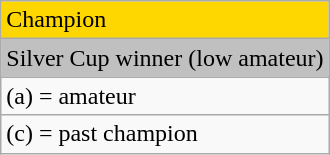<table class="wikitable">
<tr style="background:gold">
<td>Champion</td>
</tr>
<tr style="background:silver">
<td>Silver Cup winner (low amateur)</td>
</tr>
<tr>
<td>(a) = amateur</td>
</tr>
<tr>
<td>(c) = past champion</td>
</tr>
</table>
